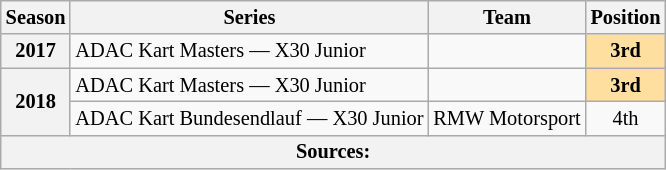<table class="wikitable" style="font-size: 85%; text-align:center">
<tr>
<th>Season</th>
<th>Series</th>
<th>Team</th>
<th>Position</th>
</tr>
<tr>
<th>2017</th>
<td align=left>ADAC Kart Masters — X30 Junior</td>
<td align=left></td>
<td style="background:#FFDF9F;"><strong>3rd</strong></td>
</tr>
<tr>
<th rowspan=2>2018</th>
<td align=left>ADAC Kart Masters — X30 Junior</td>
<td align=left></td>
<td style="background:#FFDF9F;"><strong>3rd</strong></td>
</tr>
<tr>
<td align=left>ADAC Kart Bundesendlauf — X30 Junior</td>
<td>RMW Motorsport</td>
<td>4th</td>
</tr>
<tr>
<th colspan=4>Sources:</th>
</tr>
</table>
